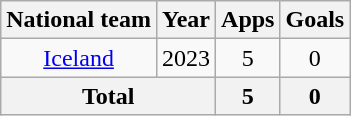<table class="wikitable" style="text-align:center">
<tr>
<th>National team</th>
<th>Year</th>
<th>Apps</th>
<th>Goals</th>
</tr>
<tr>
<td><a href='#'>Iceland</a></td>
<td>2023</td>
<td>5</td>
<td>0</td>
</tr>
<tr>
<th colspan="2">Total</th>
<th>5</th>
<th>0</th>
</tr>
</table>
